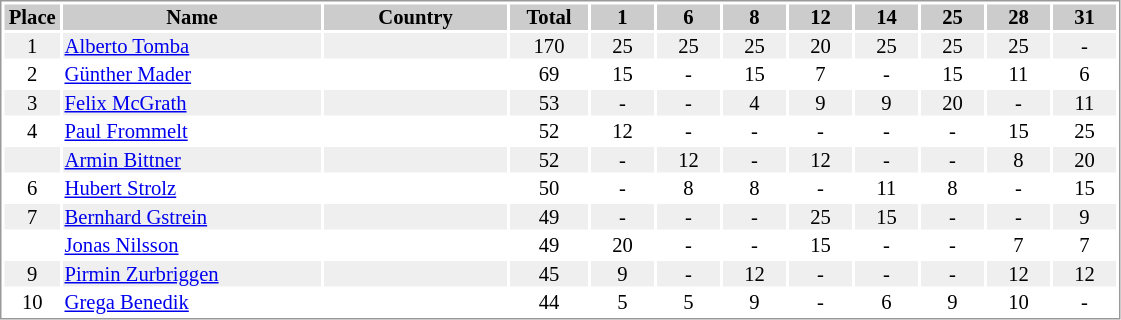<table border="0" style="border: 1px solid #999; background-color:#FFFFFF; text-align:center; font-size:86%; line-height:15px;">
<tr align="center" bgcolor="#CCCCCC">
<th width=35>Place</th>
<th width=170>Name</th>
<th width=120>Country</th>
<th width=50>Total</th>
<th width=40>1</th>
<th width=40>6</th>
<th width=40>8</th>
<th width=40>12</th>
<th width=40>14</th>
<th width=40>25</th>
<th width=40>28</th>
<th width=40>31</th>
</tr>
<tr bgcolor="#EFEFEF">
<td>1</td>
<td align="left"><a href='#'>Alberto Tomba</a></td>
<td align="left"></td>
<td>170</td>
<td>25</td>
<td>25</td>
<td>25</td>
<td>20</td>
<td>25</td>
<td>25</td>
<td>25</td>
<td>-</td>
</tr>
<tr>
<td>2</td>
<td align="left"><a href='#'>Günther Mader</a></td>
<td align="left"></td>
<td>69</td>
<td>15</td>
<td>-</td>
<td>15</td>
<td>7</td>
<td>-</td>
<td>15</td>
<td>11</td>
<td>6</td>
</tr>
<tr bgcolor="#EFEFEF">
<td>3</td>
<td align="left"><a href='#'>Felix McGrath</a></td>
<td align="left"></td>
<td>53</td>
<td>-</td>
<td>-</td>
<td>4</td>
<td>9</td>
<td>9</td>
<td>20</td>
<td>-</td>
<td>11</td>
</tr>
<tr>
<td>4</td>
<td align="left"><a href='#'>Paul Frommelt</a></td>
<td align="left"></td>
<td>52</td>
<td>12</td>
<td>-</td>
<td>-</td>
<td>-</td>
<td>-</td>
<td>-</td>
<td>15</td>
<td>25</td>
</tr>
<tr bgcolor="#EFEFEF">
<td></td>
<td align="left"><a href='#'>Armin Bittner</a></td>
<td align="left"></td>
<td>52</td>
<td>-</td>
<td>12</td>
<td>-</td>
<td>12</td>
<td>-</td>
<td>-</td>
<td>8</td>
<td>20</td>
</tr>
<tr>
<td>6</td>
<td align="left"><a href='#'>Hubert Strolz</a></td>
<td align="left"></td>
<td>50</td>
<td>-</td>
<td>8</td>
<td>8</td>
<td>-</td>
<td>11</td>
<td>8</td>
<td>-</td>
<td>15</td>
</tr>
<tr bgcolor="#EFEFEF">
<td>7</td>
<td align="left"><a href='#'>Bernhard Gstrein</a></td>
<td align="left"></td>
<td>49</td>
<td>-</td>
<td>-</td>
<td>-</td>
<td>25</td>
<td>15</td>
<td>-</td>
<td>-</td>
<td>9</td>
</tr>
<tr>
<td></td>
<td align="left"><a href='#'>Jonas Nilsson</a></td>
<td align="left"></td>
<td>49</td>
<td>20</td>
<td>-</td>
<td>-</td>
<td>15</td>
<td>-</td>
<td>-</td>
<td>7</td>
<td>7</td>
</tr>
<tr bgcolor="#EFEFEF">
<td>9</td>
<td align="left"><a href='#'>Pirmin Zurbriggen</a></td>
<td align="left"></td>
<td>45</td>
<td>9</td>
<td>-</td>
<td>12</td>
<td>-</td>
<td>-</td>
<td>-</td>
<td>12</td>
<td>12</td>
</tr>
<tr>
<td>10</td>
<td align="left"><a href='#'>Grega Benedik</a></td>
<td align="left"></td>
<td>44</td>
<td>5</td>
<td>5</td>
<td>9</td>
<td>-</td>
<td>6</td>
<td>9</td>
<td>10</td>
<td>-</td>
</tr>
</table>
